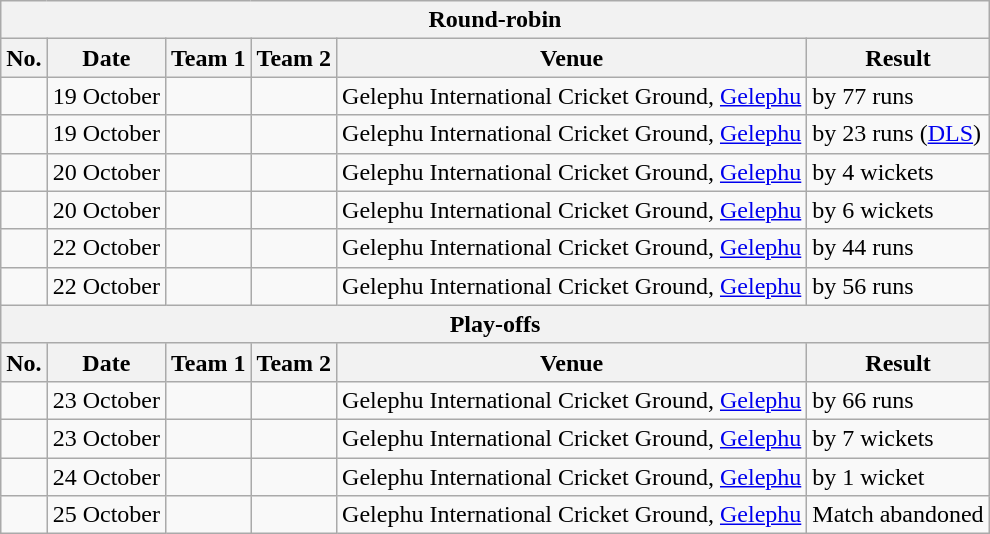<table class="wikitable">
<tr>
<th colspan="6">Round-robin</th>
</tr>
<tr>
<th>No.</th>
<th>Date</th>
<th>Team 1</th>
<th>Team 2</th>
<th>Venue</th>
<th>Result</th>
</tr>
<tr>
<td></td>
<td>19 October</td>
<td></td>
<td></td>
<td>Gelephu International Cricket Ground, <a href='#'>Gelephu</a></td>
<td> by 77 runs</td>
</tr>
<tr>
<td></td>
<td>19 October</td>
<td></td>
<td></td>
<td>Gelephu International Cricket Ground, <a href='#'>Gelephu</a></td>
<td> by 23 runs (<a href='#'>DLS</a>)</td>
</tr>
<tr>
<td></td>
<td>20 October</td>
<td></td>
<td></td>
<td>Gelephu International Cricket Ground, <a href='#'>Gelephu</a></td>
<td> by 4 wickets</td>
</tr>
<tr>
<td></td>
<td>20 October</td>
<td></td>
<td></td>
<td>Gelephu International Cricket Ground, <a href='#'>Gelephu</a></td>
<td> by 6 wickets</td>
</tr>
<tr>
<td></td>
<td>22 October</td>
<td></td>
<td></td>
<td>Gelephu International Cricket Ground, <a href='#'>Gelephu</a></td>
<td> by 44 runs</td>
</tr>
<tr>
<td></td>
<td>22 October</td>
<td></td>
<td></td>
<td>Gelephu International Cricket Ground, <a href='#'>Gelephu</a></td>
<td> by 56 runs</td>
</tr>
<tr>
<th colspan="6">Play-offs</th>
</tr>
<tr>
<th>No.</th>
<th>Date</th>
<th>Team 1</th>
<th>Team 2</th>
<th>Venue</th>
<th>Result</th>
</tr>
<tr>
<td></td>
<td>23 October</td>
<td></td>
<td></td>
<td>Gelephu International Cricket Ground, <a href='#'>Gelephu</a></td>
<td> by 66 runs</td>
</tr>
<tr>
<td></td>
<td>23 October</td>
<td></td>
<td></td>
<td>Gelephu International Cricket Ground, <a href='#'>Gelephu</a></td>
<td> by 7 wickets</td>
</tr>
<tr>
<td></td>
<td>24 October</td>
<td></td>
<td></td>
<td>Gelephu International Cricket Ground, <a href='#'>Gelephu</a></td>
<td> by 1 wicket</td>
</tr>
<tr>
<td></td>
<td>25 October</td>
<td></td>
<td></td>
<td>Gelephu International Cricket Ground, <a href='#'>Gelephu</a></td>
<td>Match abandoned</td>
</tr>
</table>
